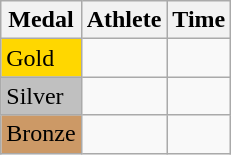<table class="wikitable">
<tr>
<th>Medal</th>
<th>Athlete</th>
<th>Time</th>
</tr>
<tr>
<td bgcolor="gold">Gold</td>
<td></td>
<td></td>
</tr>
<tr>
<td bgcolor="silver">Silver</td>
<td></td>
<td></td>
</tr>
<tr>
<td bgcolor="CC9966">Bronze</td>
<td></td>
<td></td>
</tr>
</table>
